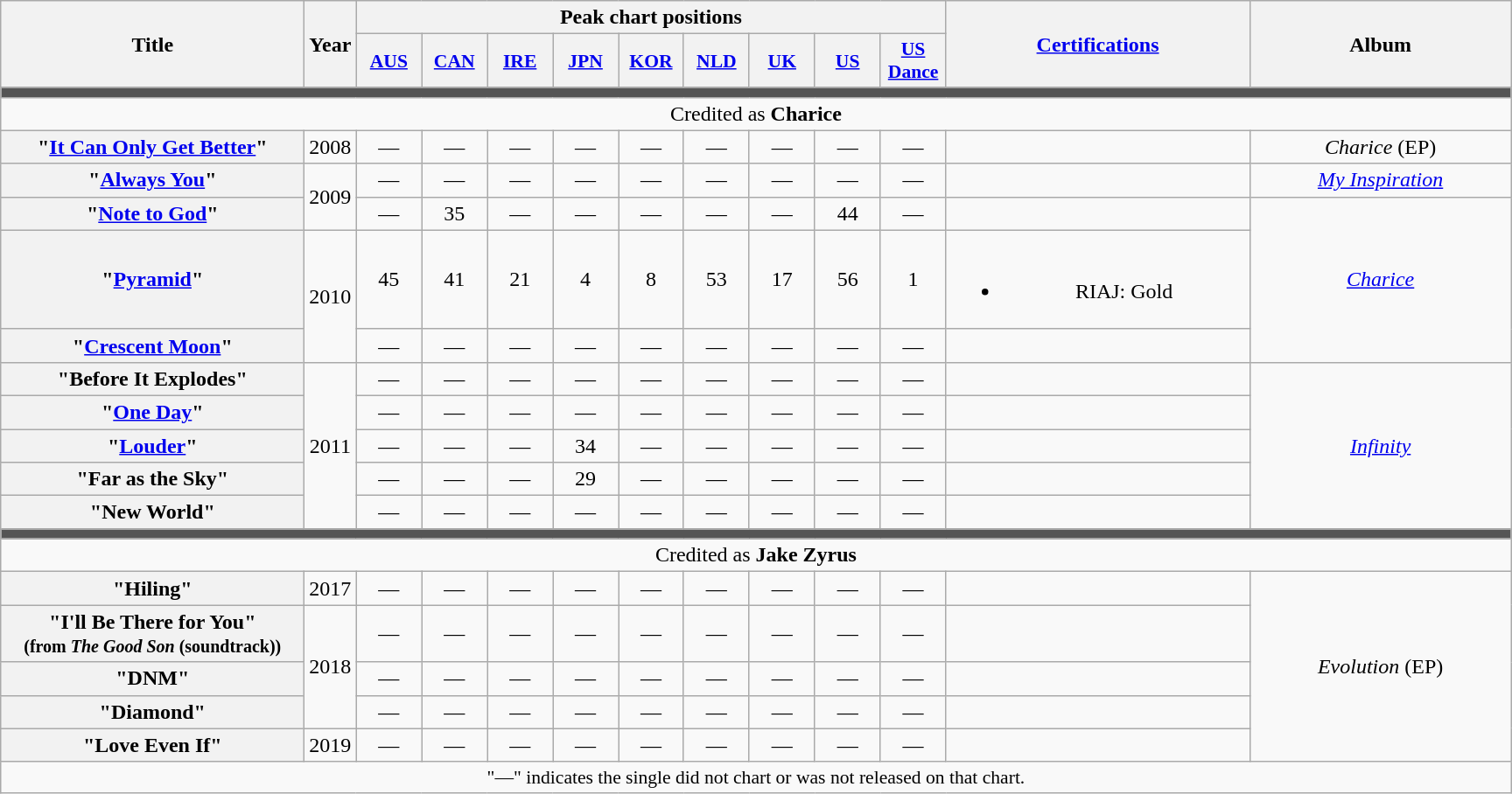<table class="wikitable plainrowheaders" style="text-align:center;" border="1">
<tr>
<th scope="col" rowspan="2" style="width:14em;">Title</th>
<th scope="col" rowspan="2" style="width:2em;">Year</th>
<th scope="col" colspan="9">Peak chart positions</th>
<th scope="col" rowspan="2" style="width:14em;"><a href='#'>Certifications</a></th>
<th scope="col" rowspan="2" style="width:12em;">Album</th>
</tr>
<tr>
<th scope="col" style="width:3em;font-size:90%;"><a href='#'>AUS</a><br></th>
<th scope="col" style="width:3em;font-size:90%;"><a href='#'>CAN</a><br></th>
<th scope="col" style="width:3em;font-size:90%;"><a href='#'>IRE</a><br></th>
<th scope="col" style="width:3em;font-size:90%;"><a href='#'>JPN</a><br></th>
<th scope="col" style="width:3em;font-size:90%;"><a href='#'>KOR</a></th>
<th scope="col" style="width:3em;font-size:90%;"><a href='#'>NLD</a><br></th>
<th scope="col" style="width:3em;font-size:90%;"><a href='#'>UK</a><br></th>
<th scope="col" style="width:3em;font-size:90%;"><a href='#'>US</a><br></th>
<th scope="col" style="width:3em;font-size:90%;"><a href='#'>US<br>Dance</a><br></th>
</tr>
<tr>
<td colspan="13" style="background:#555;"></td>
</tr>
<tr>
<td colspan=13>Credited as <strong>Charice</strong></td>
</tr>
<tr>
<th scope="row">"<a href='#'>It Can Only Get Better</a>"</th>
<td>2008</td>
<td>—</td>
<td>—</td>
<td>—</td>
<td>—</td>
<td>—</td>
<td>—</td>
<td>—</td>
<td>—</td>
<td>—</td>
<td></td>
<td><em>Charice</em> (EP)</td>
</tr>
<tr>
<th scope="row">"<a href='#'>Always You</a>"</th>
<td rowspan="2">2009</td>
<td>—</td>
<td>—</td>
<td>—</td>
<td>—</td>
<td>—</td>
<td>—</td>
<td>—</td>
<td>—</td>
<td>—</td>
<td></td>
<td><em><a href='#'>My Inspiration</a></em></td>
</tr>
<tr>
<th scope="row">"<a href='#'>Note to God</a>"</th>
<td>—</td>
<td>35</td>
<td>—</td>
<td>—</td>
<td>—</td>
<td>—</td>
<td>—</td>
<td>44</td>
<td>—</td>
<td></td>
<td rowspan="3"><em><a href='#'>Charice</a></em></td>
</tr>
<tr>
<th scope="row">"<a href='#'>Pyramid</a>"<br></th>
<td rowspan="2">2010</td>
<td>45</td>
<td>41</td>
<td>21</td>
<td>4</td>
<td>8</td>
<td>53</td>
<td>17</td>
<td>56</td>
<td>1</td>
<td><br><ul><li>RIAJ: Gold</li></ul></td>
</tr>
<tr>
<th scope="row">"<a href='#'>Crescent Moon</a>"</th>
<td>—</td>
<td>—</td>
<td>—</td>
<td>—</td>
<td>—</td>
<td>—</td>
<td>—</td>
<td>—</td>
<td>—</td>
<td></td>
</tr>
<tr>
<th scope="row">"Before It Explodes"</th>
<td rowspan="5">2011</td>
<td>—</td>
<td>—</td>
<td>—</td>
<td>—</td>
<td>—</td>
<td>—</td>
<td>—</td>
<td>—</td>
<td>—</td>
<td></td>
<td rowspan="5"><em><a href='#'>Infinity</a></em></td>
</tr>
<tr>
<th scope="row">"<a href='#'>One Day</a>"</th>
<td>—</td>
<td>—</td>
<td>—</td>
<td>—</td>
<td>—</td>
<td>—</td>
<td>—</td>
<td>—</td>
<td>—</td>
<td></td>
</tr>
<tr>
<th scope="row">"<a href='#'>Louder</a>"</th>
<td>—</td>
<td>—</td>
<td>—</td>
<td>34</td>
<td>—</td>
<td>—</td>
<td>—</td>
<td>—</td>
<td>—</td>
<td></td>
</tr>
<tr>
<th scope="row">"Far as the Sky"</th>
<td>—</td>
<td>—</td>
<td>—</td>
<td>29</td>
<td>—</td>
<td>—</td>
<td>—</td>
<td>—</td>
<td>—</td>
<td></td>
</tr>
<tr>
<th scope="row">"New World"</th>
<td>—</td>
<td>—</td>
<td>—</td>
<td>—</td>
<td>—</td>
<td>—</td>
<td>—</td>
<td>—</td>
<td>—</td>
<td></td>
</tr>
<tr>
<td colspan="13" style="background:#555;"></td>
</tr>
<tr>
<td colspan=13>Credited as <strong>Jake Zyrus</strong></td>
</tr>
<tr>
<th scope="row">"Hiling"</th>
<td>2017</td>
<td>—</td>
<td>—</td>
<td>—</td>
<td>—</td>
<td>—</td>
<td>—</td>
<td>—</td>
<td>—</td>
<td>—</td>
<td></td>
<td rowspan=5><em>Evolution</em> (EP)</td>
</tr>
<tr>
<th scope="row">"I'll Be There for You"<br><small>(from <em>The Good Son</em> (soundtrack))</small></th>
<td rowspan=3>2018</td>
<td>—</td>
<td>—</td>
<td>—</td>
<td>—</td>
<td>—</td>
<td>—</td>
<td>—</td>
<td>—</td>
<td>—</td>
<td></td>
</tr>
<tr>
<th scope="row">"DNM"</th>
<td>—</td>
<td>—</td>
<td>—</td>
<td>—</td>
<td>—</td>
<td>—</td>
<td>—</td>
<td>—</td>
<td>—</td>
<td></td>
</tr>
<tr>
<th scope="row">"Diamond"</th>
<td>—</td>
<td>—</td>
<td>—</td>
<td>—</td>
<td>—</td>
<td>—</td>
<td>—</td>
<td>—</td>
<td>—</td>
<td></td>
</tr>
<tr>
<th scope="row">"Love Even If"</th>
<td>2019</td>
<td>—</td>
<td>—</td>
<td>—</td>
<td>—</td>
<td>—</td>
<td>—</td>
<td>—</td>
<td>—</td>
<td>—</td>
<td></td>
</tr>
<tr>
<td colspan="13" style="font-size:90%; text-align:center;">"—" indicates the single did not chart or was not released on that chart.</td>
</tr>
</table>
